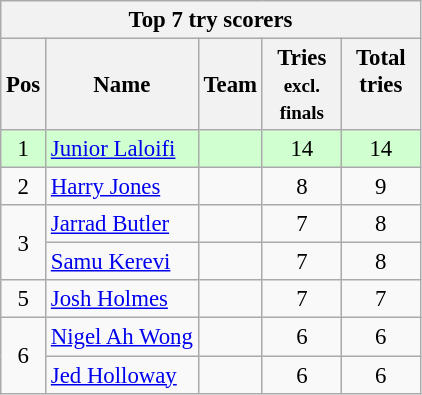<table class="wikitable" style="text-align: center; font-size:95%;">
<tr>
<th colspan=5>Top 7 try scorers</th>
</tr>
<tr>
<th>Pos</th>
<th>Name</th>
<th>Team</th>
<th style="width:3em;">Tries<br><small>excl.<br>finals</small></th>
<th style="vertical-align:top; width:3em;">Total<br>tries</th>
</tr>
<tr style="background:#d0ffd0;">
<td>1</td>
<td style="text-align:left;"><a href='#'>Junior Laloifi</a></td>
<td style="text-align:left;"></td>
<td>14</td>
<td>14</td>
</tr>
<tr>
<td>2</td>
<td style="text-align:left;"><a href='#'>Harry Jones</a></td>
<td style="text-align:left;"></td>
<td>8</td>
<td>9</td>
</tr>
<tr>
<td rowspan=2>3</td>
<td style="text-align:left;"><a href='#'>Jarrad Butler</a></td>
<td style="text-align:left;"></td>
<td>7</td>
<td>8</td>
</tr>
<tr>
<td style="text-align:left;"><a href='#'>Samu Kerevi</a></td>
<td style="text-align:left;"></td>
<td>7</td>
<td>8</td>
</tr>
<tr>
<td>5</td>
<td style="text-align:left;"><a href='#'>Josh Holmes</a></td>
<td style="text-align:left;"></td>
<td>7</td>
<td>7</td>
</tr>
<tr>
<td rowspan=2>6</td>
<td style="text-align:left;"><a href='#'>Nigel Ah Wong</a></td>
<td style="text-align:left;"></td>
<td>6</td>
<td>6</td>
</tr>
<tr>
<td style="text-align:left;"><a href='#'>Jed Holloway</a></td>
<td style="text-align:left;"></td>
<td>6</td>
<td>6</td>
</tr>
</table>
